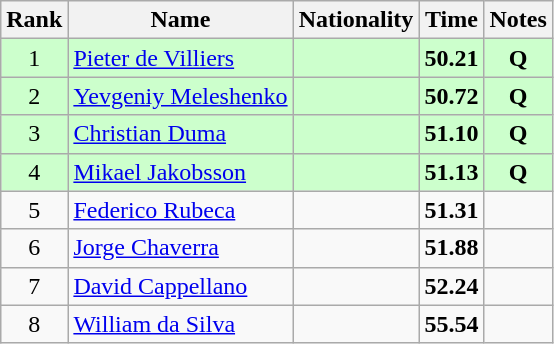<table class="wikitable sortable" style="text-align:center">
<tr>
<th>Rank</th>
<th>Name</th>
<th>Nationality</th>
<th>Time</th>
<th>Notes</th>
</tr>
<tr bgcolor=ccffcc>
<td>1</td>
<td align=left><a href='#'>Pieter de Villiers</a></td>
<td align=left></td>
<td><strong>50.21</strong></td>
<td><strong>Q</strong></td>
</tr>
<tr bgcolor=ccffcc>
<td>2</td>
<td align=left><a href='#'>Yevgeniy Meleshenko</a></td>
<td align=left></td>
<td><strong>50.72</strong></td>
<td><strong>Q</strong></td>
</tr>
<tr bgcolor=ccffcc>
<td>3</td>
<td align=left><a href='#'>Christian Duma</a></td>
<td align=left></td>
<td><strong>51.10</strong></td>
<td><strong>Q</strong></td>
</tr>
<tr bgcolor=ccffcc>
<td>4</td>
<td align=left><a href='#'>Mikael Jakobsson</a></td>
<td align=left></td>
<td><strong>51.13</strong></td>
<td><strong>Q</strong></td>
</tr>
<tr>
<td>5</td>
<td align=left><a href='#'>Federico Rubeca</a></td>
<td align=left></td>
<td><strong>51.31</strong></td>
<td></td>
</tr>
<tr>
<td>6</td>
<td align=left><a href='#'>Jorge Chaverra</a></td>
<td align=left></td>
<td><strong>51.88</strong></td>
<td></td>
</tr>
<tr>
<td>7</td>
<td align=left><a href='#'>David Cappellano</a></td>
<td align=left></td>
<td><strong>52.24</strong></td>
<td></td>
</tr>
<tr>
<td>8</td>
<td align=left><a href='#'>William da Silva</a></td>
<td align=left></td>
<td><strong>55.54</strong></td>
<td></td>
</tr>
</table>
